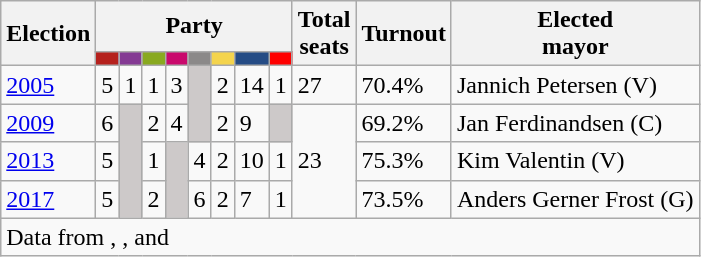<table class="wikitable">
<tr>
<th rowspan="2">Election</th>
<th colspan="8">Party</th>
<th rowspan="2">Total<br>seats</th>
<th rowspan="2">Turnout</th>
<th rowspan="2">Elected<br>mayor</th>
</tr>
<tr>
<td style="background:#B5211D;"><strong><a href='#'></a></strong></td>
<td style="background:#843A93;"><strong><a href='#'></a></strong></td>
<td style="background:#89A920;"><strong><a href='#'></a></strong></td>
<td style="background:#C9096C;"><strong><a href='#'></a></strong></td>
<td style="background:#8B8989;"><strong></strong></td>
<td style="background:#F4D44D;"><strong><a href='#'></a></strong></td>
<td style="background:#254C85;"><strong><a href='#'></a></strong></td>
<td style="background:#FF0000;"><strong><a href='#'></a></strong></td>
</tr>
<tr>
<td><a href='#'>2005</a></td>
<td>5</td>
<td>1</td>
<td>1</td>
<td>3</td>
<td style="background:#CDC9C9;" rowspan="2"></td>
<td>2</td>
<td>14</td>
<td>1</td>
<td>27</td>
<td>70.4%</td>
<td>Jannich Petersen (V)</td>
</tr>
<tr>
<td><a href='#'>2009</a></td>
<td>6</td>
<td style="background:#CDC9C9;" rowspan="3"></td>
<td>2</td>
<td>4</td>
<td>2</td>
<td>9</td>
<td style="background:#CDC9C9;"></td>
<td rowspan="3">23</td>
<td>69.2%</td>
<td>Jan Ferdinandsen (C)</td>
</tr>
<tr>
<td><a href='#'>2013</a></td>
<td>5</td>
<td>1</td>
<td style="background:#CDC9C9;" rowspan="2"></td>
<td>4</td>
<td>2</td>
<td>10</td>
<td>1</td>
<td>75.3%</td>
<td>Kim Valentin (V)</td>
</tr>
<tr>
<td><a href='#'>2017</a></td>
<td>5</td>
<td>2</td>
<td>6</td>
<td>2</td>
<td>7</td>
<td>1</td>
<td>73.5%</td>
<td>Anders Gerner Frost (G)</td>
</tr>
<tr>
<td colspan="14">Data from , ,  and </td>
</tr>
</table>
